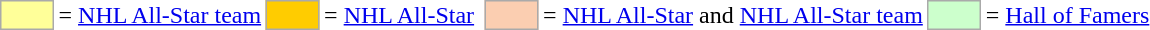<table>
<tr>
<td style="background-color:#FFFF99; border:1px solid #aaaaaa; width:2em;"></td>
<td>= <a href='#'>NHL All-Star team</a></td>
<td style="background-color:#FFCC00; border:1px solid #aaaaaa; width:2em;"></td>
<td>= <a href='#'>NHL All-Star</a></td>
<td></td>
<td style="background-color:#FBCEB1; border:1px solid #aaaaaa; width:2em;"></td>
<td>= <a href='#'>NHL All-Star</a>  and <a href='#'>NHL All-Star team</a></td>
<td style="background-color:#CCFFCC; border:1px solid #aaaaaa; width:2em;"></td>
<td>= <a href='#'>Hall of Famers</a></td>
</tr>
</table>
